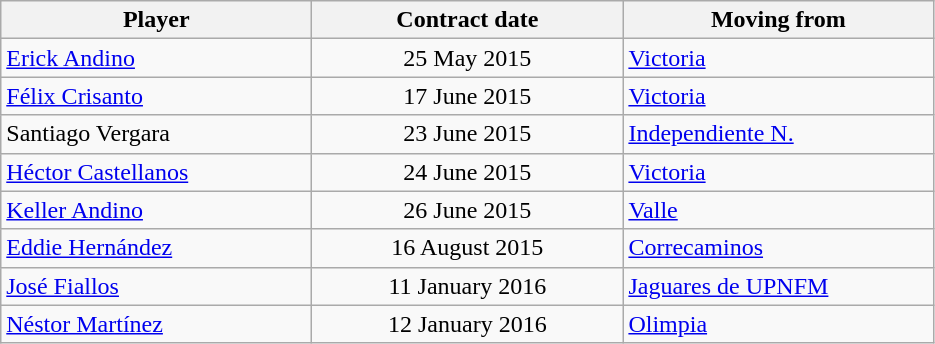<table class="wikitable">
<tr>
<th style="width:200px;">Player</th>
<th style="width:200px;">Contract date</th>
<th style="width:200px;">Moving from</th>
</tr>
<tr>
<td> <a href='#'>Erick Andino</a></td>
<td style="text-align:center;">25 May 2015</td>
<td> <a href='#'>Victoria</a></td>
</tr>
<tr>
<td> <a href='#'>Félix Crisanto</a></td>
<td style="text-align:center;">17 June 2015</td>
<td> <a href='#'>Victoria</a></td>
</tr>
<tr>
<td> Santiago Vergara</td>
<td style="text-align:center;">23 June 2015</td>
<td> <a href='#'>Independiente N.</a></td>
</tr>
<tr>
<td> <a href='#'>Héctor Castellanos</a></td>
<td style="text-align:center;">24 June 2015</td>
<td> <a href='#'>Victoria</a></td>
</tr>
<tr>
<td> <a href='#'>Keller Andino</a></td>
<td style="text-align:center;">26 June 2015</td>
<td> <a href='#'>Valle</a></td>
</tr>
<tr>
<td> <a href='#'>Eddie Hernández</a></td>
<td style="text-align:center;">16 August 2015</td>
<td> <a href='#'>Correcaminos</a></td>
</tr>
<tr>
<td> <a href='#'>José Fiallos</a></td>
<td style="text-align:center;">11 January 2016</td>
<td> <a href='#'>Jaguares de UPNFM</a></td>
</tr>
<tr>
<td> <a href='#'>Néstor Martínez</a></td>
<td style="text-align:center;">12 January 2016</td>
<td> <a href='#'>Olimpia</a></td>
</tr>
</table>
